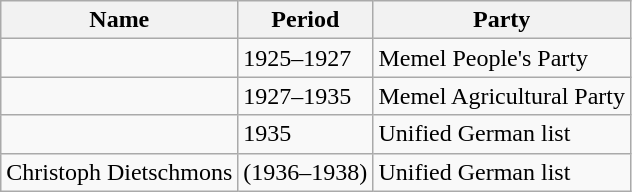<table class="wikitable">
<tr>
<th>Name</th>
<th>Period</th>
<th>Party</th>
</tr>
<tr>
<td></td>
<td>1925–1927</td>
<td>Memel People's Party</td>
</tr>
<tr>
<td></td>
<td>1927–1935</td>
<td>Memel Agricultural Party</td>
</tr>
<tr>
<td></td>
<td>1935</td>
<td>Unified German list</td>
</tr>
<tr>
<td>Christoph Dietschmons</td>
<td>(1936–1938)</td>
<td>Unified German list</td>
</tr>
</table>
